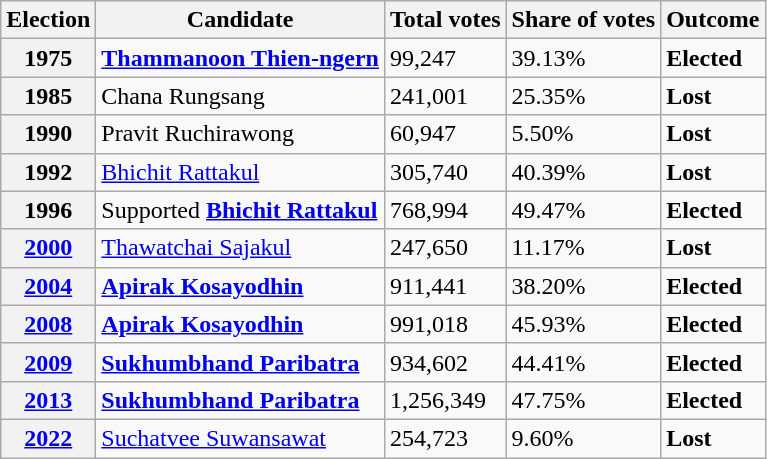<table class="wikitable">
<tr>
<th>Election</th>
<th>Candidate</th>
<th>Total votes</th>
<th>Share of votes</th>
<th>Outcome</th>
</tr>
<tr>
<th>1975</th>
<td><strong><a href='#'>Thammanoon Thien-ngern</a></strong></td>
<td>99,247</td>
<td>39.13%</td>
<td><strong>Elected</strong> </td>
</tr>
<tr>
<th>1985</th>
<td>Chana Rungsang</td>
<td>241,001</td>
<td>25.35%</td>
<td><strong>Lost</strong> </td>
</tr>
<tr>
<th>1990</th>
<td>Pravit Ruchirawong</td>
<td>60,947</td>
<td>5.50%</td>
<td><strong>Lost</strong> </td>
</tr>
<tr>
<th>1992</th>
<td><a href='#'>Bhichit Rattakul</a></td>
<td>305,740</td>
<td>40.39%</td>
<td><strong>Lost</strong> </td>
</tr>
<tr>
<th>1996</th>
<td>Supported <strong><a href='#'>Bhichit Rattakul</a></strong></td>
<td>768,994</td>
<td>49.47%</td>
<td><strong>Elected</strong> </td>
</tr>
<tr>
<th><a href='#'>2000</a></th>
<td><a href='#'>Thawatchai Sajakul</a></td>
<td>247,650</td>
<td>11.17%</td>
<td><strong>Lost</strong> </td>
</tr>
<tr>
<th><a href='#'>2004</a></th>
<td><strong><a href='#'>Apirak Kosayodhin</a></strong></td>
<td>911,441</td>
<td>38.20%</td>
<td><strong>Elected</strong> </td>
</tr>
<tr>
<th><a href='#'>2008</a></th>
<td><strong><a href='#'>Apirak Kosayodhin</a></strong></td>
<td>991,018</td>
<td>45.93%</td>
<td><strong>Elected</strong> </td>
</tr>
<tr>
<th><a href='#'>2009</a></th>
<td><strong><a href='#'>Sukhumbhand Paribatra</a></strong></td>
<td>934,602</td>
<td>44.41%</td>
<td><strong>Elected</strong> </td>
</tr>
<tr>
<th><a href='#'>2013</a></th>
<td><strong><a href='#'>Sukhumbhand Paribatra</a></strong></td>
<td>1,256,349</td>
<td>47.75%</td>
<td><strong>Elected</strong> </td>
</tr>
<tr>
<th><a href='#'>2022</a></th>
<td><a href='#'>Suchatvee Suwansawat</a></td>
<td>254,723</td>
<td>9.60%</td>
<td><strong>Lost</strong> </td>
</tr>
</table>
